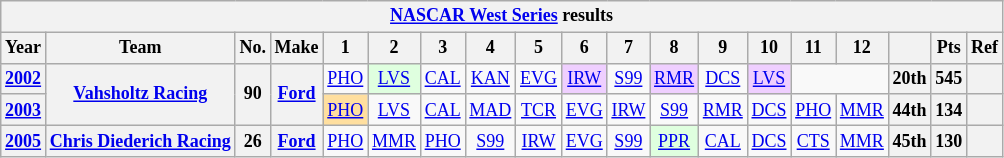<table class="wikitable" style="text-align:center; font-size:75%">
<tr>
<th colspan=20><a href='#'>NASCAR West Series</a> results</th>
</tr>
<tr>
<th>Year</th>
<th>Team</th>
<th>No.</th>
<th>Make</th>
<th>1</th>
<th>2</th>
<th>3</th>
<th>4</th>
<th>5</th>
<th>6</th>
<th>7</th>
<th>8</th>
<th>9</th>
<th>10</th>
<th>11</th>
<th>12</th>
<th></th>
<th>Pts</th>
<th>Ref</th>
</tr>
<tr>
<th><a href='#'>2002</a></th>
<th rowspan=2><a href='#'>Vahsholtz Racing</a></th>
<th rowspan=2>90</th>
<th rowspan=2><a href='#'>Ford</a></th>
<td><a href='#'>PHO</a></td>
<td style="background:#DFFFDF;"><a href='#'>LVS</a><br></td>
<td><a href='#'>CAL</a></td>
<td><a href='#'>KAN</a></td>
<td><a href='#'>EVG</a></td>
<td style="background:#EFCFFF;"><a href='#'>IRW</a><br></td>
<td><a href='#'>S99</a></td>
<td style="background:#EFCFFF;"><a href='#'>RMR</a><br></td>
<td><a href='#'>DCS</a></td>
<td style="background:#EFCFFF;"><a href='#'>LVS</a><br></td>
<td colspan=2></td>
<th>20th</th>
<th>545</th>
<th></th>
</tr>
<tr>
<th><a href='#'>2003</a></th>
<td style="background:#FFDF9F;"><a href='#'>PHO</a><br></td>
<td><a href='#'>LVS</a></td>
<td><a href='#'>CAL</a></td>
<td><a href='#'>MAD</a></td>
<td><a href='#'>TCR</a></td>
<td><a href='#'>EVG</a></td>
<td><a href='#'>IRW</a></td>
<td><a href='#'>S99</a></td>
<td><a href='#'>RMR</a></td>
<td><a href='#'>DCS</a></td>
<td><a href='#'>PHO</a></td>
<td><a href='#'>MMR</a></td>
<th>44th</th>
<th>134</th>
<th></th>
</tr>
<tr>
<th><a href='#'>2005</a></th>
<th><a href='#'>Chris Diederich Racing</a></th>
<th>26</th>
<th><a href='#'>Ford</a></th>
<td><a href='#'>PHO</a></td>
<td><a href='#'>MMR</a></td>
<td><a href='#'>PHO</a></td>
<td><a href='#'>S99</a></td>
<td><a href='#'>IRW</a></td>
<td><a href='#'>EVG</a></td>
<td><a href='#'>S99</a></td>
<td style="background:#DFFFDF;"><a href='#'>PPR</a><br></td>
<td><a href='#'>CAL</a></td>
<td><a href='#'>DCS</a></td>
<td><a href='#'>CTS</a></td>
<td><a href='#'>MMR</a></td>
<th>45th</th>
<th>130</th>
<th></th>
</tr>
</table>
